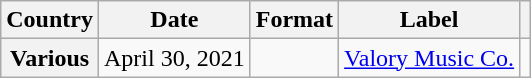<table class="wikitable plainrowheaders">
<tr>
<th>Country</th>
<th>Date</th>
<th>Format</th>
<th>Label</th>
<th></th>
</tr>
<tr>
<th scope="row">Various</th>
<td>April 30, 2021</td>
<td></td>
<td><a href='#'>Valory Music Co.</a></td>
<td></td>
</tr>
</table>
